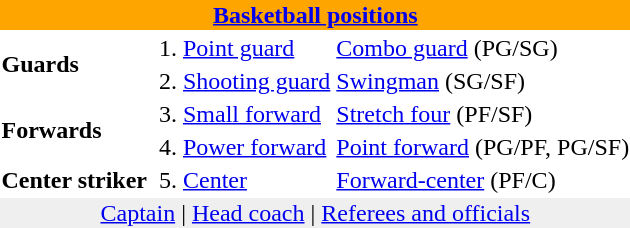<table class="toccolours">
<tr>
<th colspan="5" style="background:#FFA500; text-align:center;"><a href='#'>Basketball positions</a></th>
</tr>
<tr>
<td rowspan=2><strong>Guards</strong></td>
<td rowspan=5></td>
<td>1. <a href='#'>Point guard</a></td>
<td><a href='#'>Combo guard</a> (PG/SG)</td>
</tr>
<tr>
<td>2. <a href='#'>Shooting guard</a></td>
<td><a href='#'>Swingman</a> (SG/SF)</td>
</tr>
<tr>
<td rowspan=2><strong>Forwards</strong></td>
<td>3. <a href='#'>Small forward</a></td>
<td><a href='#'>Stretch four</a> (PF/SF)</td>
</tr>
<tr>
<td>4. <a href='#'>Power forward</a></td>
<td><a href='#'>Point forward</a> (PG/PF, PG/SF)</td>
</tr>
<tr>
<td><strong>Center striker</strong></td>
<td>5. <a href='#'>Center</a></td>
<td><a href='#'>Forward-center</a> (PF/C)</td>
</tr>
<tr>
<td colspan=4 align=center bgcolor=#efefef><a href='#'>Captain</a> | <a href='#'>Head coach</a> | <a href='#'>Referees and officials</a></td>
</tr>
</table>
